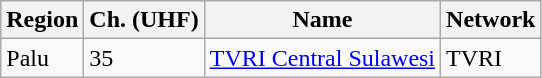<table class="wikitable">
<tr>
<th>Region</th>
<th>Ch. (UHF)</th>
<th>Name</th>
<th>Network</th>
</tr>
<tr>
<td>Palu</td>
<td>35</td>
<td><a href='#'>TVRI Central Sulawesi</a></td>
<td>TVRI</td>
</tr>
</table>
